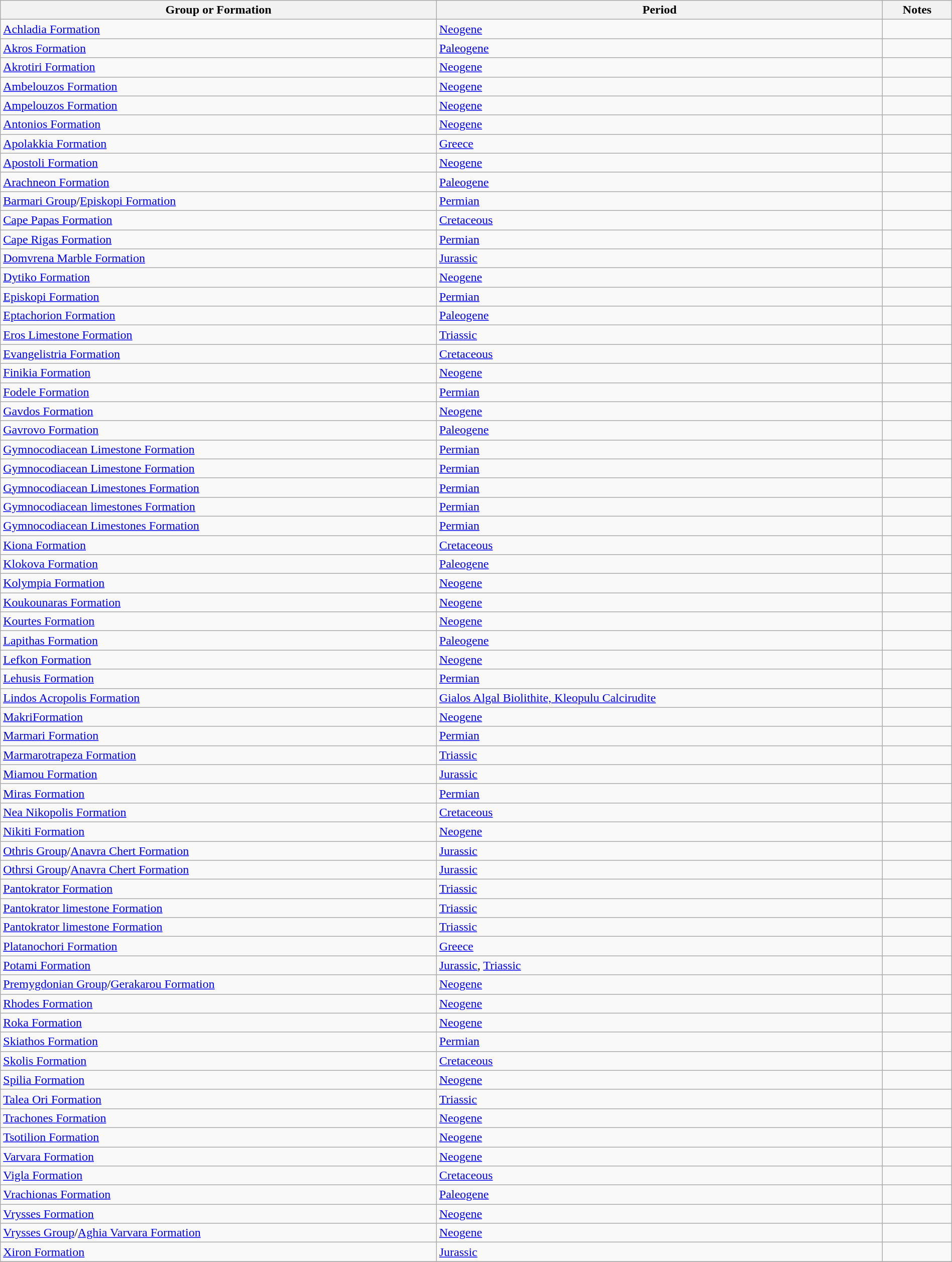<table class="wikitable sortable" style="width: 100%;">
<tr>
<th>Group or Formation</th>
<th>Period</th>
<th class="unsortable">Notes</th>
</tr>
<tr>
<td><a href='#'>Achladia Formation</a></td>
<td><a href='#'>Neogene</a></td>
<td></td>
</tr>
<tr>
<td><a href='#'>Akros Formation</a></td>
<td><a href='#'>Paleogene</a></td>
<td></td>
</tr>
<tr>
<td><a href='#'>Akrotiri Formation</a></td>
<td><a href='#'>Neogene</a></td>
<td></td>
</tr>
<tr>
<td><a href='#'>Ambelouzos Formation</a></td>
<td><a href='#'>Neogene</a></td>
<td></td>
</tr>
<tr>
<td><a href='#'>Ampelouzos Formation</a></td>
<td><a href='#'>Neogene</a></td>
<td></td>
</tr>
<tr>
<td><a href='#'>Antonios Formation</a></td>
<td><a href='#'>Neogene</a></td>
<td></td>
</tr>
<tr>
<td><a href='#'>Apolakkia Formation</a></td>
<td><a href='#'>Greece</a></td>
<td></td>
</tr>
<tr>
<td><a href='#'>Apostoli Formation</a></td>
<td><a href='#'>Neogene</a></td>
<td></td>
</tr>
<tr>
<td><a href='#'>Arachneon Formation</a></td>
<td><a href='#'>Paleogene</a></td>
<td></td>
</tr>
<tr>
<td><a href='#'>Barmari Group</a>/<a href='#'>Episkopi Formation</a></td>
<td><a href='#'>Permian</a></td>
<td></td>
</tr>
<tr>
<td><a href='#'>Cape Papas Formation</a></td>
<td><a href='#'>Cretaceous</a></td>
<td></td>
</tr>
<tr>
<td><a href='#'>Cape Rigas Formation</a></td>
<td><a href='#'>Permian</a></td>
<td></td>
</tr>
<tr>
<td><a href='#'>Domvrena Marble Formation</a></td>
<td><a href='#'>Jurassic</a></td>
<td></td>
</tr>
<tr>
<td><a href='#'>Dytiko Formation</a></td>
<td><a href='#'>Neogene</a></td>
<td></td>
</tr>
<tr>
<td><a href='#'>Episkopi Formation</a></td>
<td><a href='#'>Permian</a></td>
<td></td>
</tr>
<tr>
<td><a href='#'>Eptachorion Formation</a></td>
<td><a href='#'>Paleogene</a></td>
<td></td>
</tr>
<tr>
<td><a href='#'>Eros Limestone Formation</a></td>
<td><a href='#'>Triassic</a></td>
<td></td>
</tr>
<tr>
<td><a href='#'>Evangelistria Formation</a></td>
<td><a href='#'>Cretaceous</a></td>
<td></td>
</tr>
<tr>
<td><a href='#'>Finikia Formation</a></td>
<td><a href='#'>Neogene</a></td>
<td></td>
</tr>
<tr>
<td><a href='#'>Fodele Formation</a></td>
<td><a href='#'>Permian</a></td>
<td></td>
</tr>
<tr>
<td><a href='#'>Gavdos Formation</a></td>
<td><a href='#'>Neogene</a></td>
<td></td>
</tr>
<tr>
<td><a href='#'>Gavrovo Formation</a></td>
<td><a href='#'>Paleogene</a></td>
<td></td>
</tr>
<tr>
<td><a href='#'>Gymnocodiacean Limestone Formation</a></td>
<td><a href='#'>Permian</a></td>
<td></td>
</tr>
<tr>
<td><a href='#'>Gymnocodiacean Limestone Formation</a></td>
<td><a href='#'>Permian</a></td>
<td></td>
</tr>
<tr>
<td><a href='#'>Gymnocodiacean Limestones Formation</a></td>
<td><a href='#'>Permian</a></td>
<td></td>
</tr>
<tr>
<td><a href='#'>Gymnocodiacean limestones Formation</a></td>
<td><a href='#'>Permian</a></td>
<td></td>
</tr>
<tr>
<td><a href='#'>Gymnocodiacean Limestones Formation</a></td>
<td><a href='#'>Permian</a></td>
<td></td>
</tr>
<tr>
<td><a href='#'>Kiona Formation</a></td>
<td><a href='#'>Cretaceous</a></td>
<td></td>
</tr>
<tr>
<td><a href='#'>Klokova Formation</a></td>
<td><a href='#'>Paleogene</a></td>
<td></td>
</tr>
<tr>
<td><a href='#'>Kolympia Formation</a></td>
<td><a href='#'>Neogene</a></td>
<td></td>
</tr>
<tr>
<td><a href='#'>Koukounaras Formation</a></td>
<td><a href='#'>Neogene</a></td>
<td></td>
</tr>
<tr>
<td><a href='#'>Kourtes Formation</a></td>
<td><a href='#'>Neogene</a></td>
<td></td>
</tr>
<tr>
<td><a href='#'>Lapithas Formation</a></td>
<td><a href='#'>Paleogene</a></td>
<td></td>
</tr>
<tr>
<td><a href='#'>Lefkon Formation</a></td>
<td><a href='#'>Neogene</a></td>
<td></td>
</tr>
<tr>
<td><a href='#'>Lehusis Formation</a></td>
<td><a href='#'>Permian</a></td>
<td></td>
</tr>
<tr>
<td><a href='#'>Lindos Acropolis Formation</a></td>
<td><a href='#'>Gialos Algal Biolithite, Kleopulu Calcirudite</a></td>
<td></td>
</tr>
<tr>
<td><a href='#'>MakriFormation</a></td>
<td><a href='#'>Neogene</a></td>
<td></td>
</tr>
<tr>
<td><a href='#'>Marmari Formation</a></td>
<td><a href='#'>Permian</a></td>
<td></td>
</tr>
<tr>
<td><a href='#'>Marmarotrapeza Formation</a></td>
<td><a href='#'>Triassic</a></td>
<td></td>
</tr>
<tr>
<td><a href='#'>Miamou Formation</a></td>
<td><a href='#'>Jurassic</a></td>
<td></td>
</tr>
<tr>
<td><a href='#'>Miras Formation</a></td>
<td><a href='#'>Permian</a></td>
<td></td>
</tr>
<tr>
<td><a href='#'>Nea Nikopolis Formation</a></td>
<td><a href='#'>Cretaceous</a></td>
<td></td>
</tr>
<tr>
<td><a href='#'>Nikiti Formation</a></td>
<td><a href='#'>Neogene</a></td>
<td></td>
</tr>
<tr>
<td><a href='#'>Othris Group</a>/<a href='#'>Anavra Chert Formation</a></td>
<td><a href='#'>Jurassic</a></td>
<td></td>
</tr>
<tr>
<td><a href='#'>Othrsi Group</a>/<a href='#'>Anavra Chert Formation</a></td>
<td><a href='#'>Jurassic</a></td>
<td></td>
</tr>
<tr>
<td><a href='#'>Pantokrator Formation</a></td>
<td><a href='#'>Triassic</a></td>
<td></td>
</tr>
<tr>
<td><a href='#'>Pantokrator limestone Formation</a></td>
<td><a href='#'>Triassic</a></td>
<td></td>
</tr>
<tr>
<td><a href='#'>Pantokrator limestone Formation</a></td>
<td><a href='#'>Triassic</a></td>
<td></td>
</tr>
<tr>
<td><a href='#'>Platanochori Formation</a></td>
<td><a href='#'>Greece</a></td>
<td></td>
</tr>
<tr>
<td><a href='#'>Potami Formation</a></td>
<td><a href='#'>Jurassic</a>, <a href='#'>Triassic</a></td>
<td></td>
</tr>
<tr>
<td><a href='#'>Premygdonian Group</a>/<a href='#'>Gerakarou Formation</a></td>
<td><a href='#'>Neogene</a></td>
<td></td>
</tr>
<tr>
<td><a href='#'>Rhodes Formation</a></td>
<td><a href='#'>Neogene</a></td>
<td></td>
</tr>
<tr>
<td><a href='#'>Roka Formation</a></td>
<td><a href='#'>Neogene</a></td>
<td></td>
</tr>
<tr>
<td><a href='#'>Skiathos Formation</a></td>
<td><a href='#'>Permian</a></td>
<td></td>
</tr>
<tr>
<td><a href='#'>Skolis Formation</a></td>
<td><a href='#'>Cretaceous</a></td>
<td></td>
</tr>
<tr>
<td><a href='#'>Spilia Formation</a></td>
<td><a href='#'>Neogene</a></td>
<td></td>
</tr>
<tr>
<td><a href='#'>Talea Ori Formation</a></td>
<td><a href='#'>Triassic</a></td>
<td></td>
</tr>
<tr>
<td><a href='#'>Trachones Formation</a></td>
<td><a href='#'>Neogene</a></td>
<td></td>
</tr>
<tr>
<td><a href='#'>Tsotilion Formation</a></td>
<td><a href='#'>Neogene</a></td>
<td></td>
</tr>
<tr>
<td><a href='#'>Varvara Formation</a></td>
<td><a href='#'>Neogene</a></td>
<td></td>
</tr>
<tr>
<td><a href='#'>Vigla Formation</a></td>
<td><a href='#'>Cretaceous</a></td>
<td></td>
</tr>
<tr>
<td><a href='#'>Vrachionas Formation</a></td>
<td><a href='#'>Paleogene</a></td>
<td></td>
</tr>
<tr>
<td><a href='#'>Vrysses Formation</a></td>
<td><a href='#'>Neogene</a></td>
<td></td>
</tr>
<tr>
<td><a href='#'>Vrysses Group</a>/<a href='#'>Aghia Varvara Formation</a></td>
<td><a href='#'>Neogene</a></td>
<td></td>
</tr>
<tr>
<td><a href='#'>Xiron Formation</a></td>
<td><a href='#'>Jurassic</a></td>
<td></td>
</tr>
<tr>
</tr>
</table>
